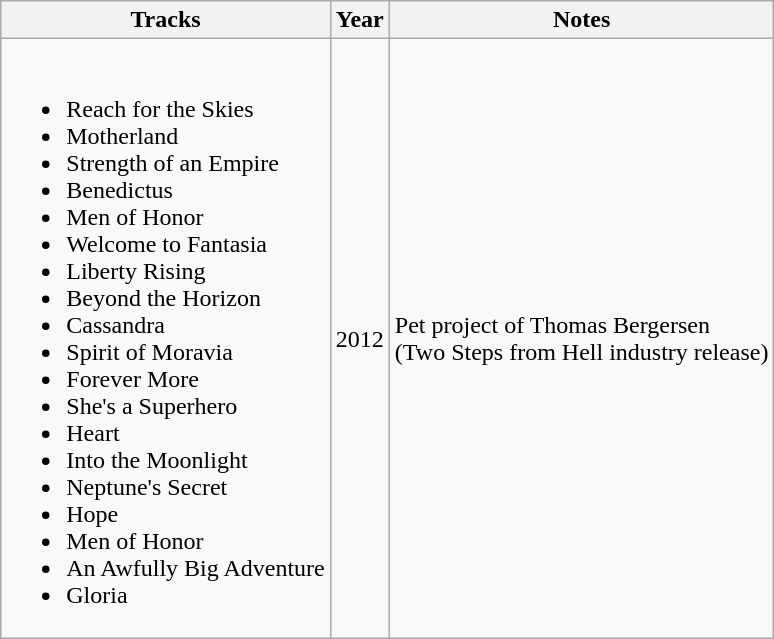<table class="wikitable sortable">
<tr>
<th>Tracks</th>
<th>Year</th>
<th>Notes</th>
</tr>
<tr>
<td><br><ul><li>Reach for the Skies</li><li>Motherland</li><li>Strength of an Empire</li><li>Benedictus</li><li>Men of Honor</li><li>Welcome to Fantasia</li><li>Liberty Rising</li><li>Beyond the Horizon</li><li>Cassandra</li><li>Spirit of Moravia</li><li>Forever More</li><li>She's a Superhero</li><li>Heart</li><li>Into the Moonlight</li><li>Neptune's Secret</li><li>Hope</li><li>Men of Honor</li><li>An Awfully Big Adventure</li><li>Gloria</li></ul></td>
<td>2012</td>
<td>Pet project of Thomas Bergersen<br>(Two Steps from Hell industry release)</td>
</tr>
</table>
